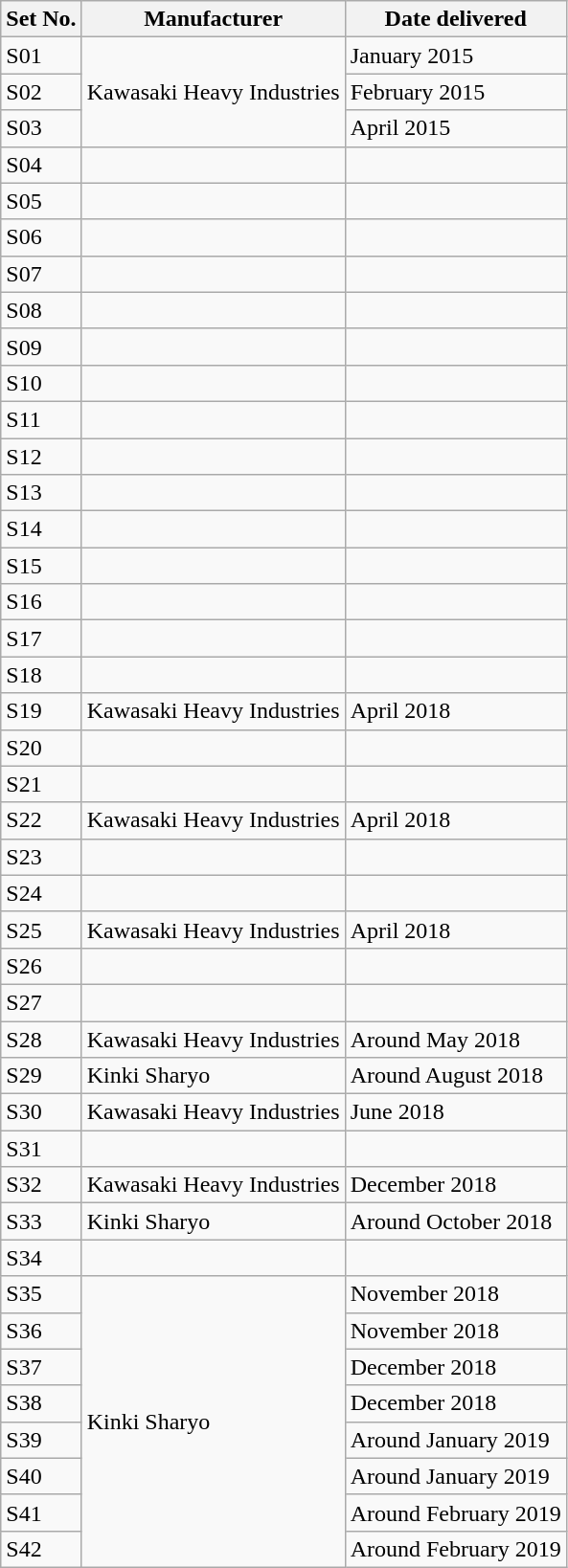<table class="wikitable">
<tr>
<th>Set No.</th>
<th>Manufacturer</th>
<th>Date delivered</th>
</tr>
<tr>
<td>S01</td>
<td rowspan="3">Kawasaki Heavy Industries</td>
<td>January 2015</td>
</tr>
<tr>
<td>S02</td>
<td>February 2015</td>
</tr>
<tr>
<td>S03</td>
<td>April 2015</td>
</tr>
<tr>
<td>S04</td>
<td></td>
<td></td>
</tr>
<tr>
<td>S05</td>
<td></td>
<td></td>
</tr>
<tr>
<td>S06</td>
<td></td>
<td></td>
</tr>
<tr>
<td>S07</td>
<td></td>
<td></td>
</tr>
<tr>
<td>S08</td>
<td></td>
<td></td>
</tr>
<tr>
<td>S09</td>
<td></td>
<td></td>
</tr>
<tr>
<td>S10</td>
<td></td>
<td></td>
</tr>
<tr>
<td>S11</td>
<td></td>
<td></td>
</tr>
<tr>
<td>S12</td>
<td></td>
<td></td>
</tr>
<tr>
<td>S13</td>
<td></td>
<td></td>
</tr>
<tr>
<td>S14</td>
<td></td>
<td></td>
</tr>
<tr>
<td>S15</td>
<td></td>
<td></td>
</tr>
<tr>
<td>S16</td>
<td></td>
<td></td>
</tr>
<tr>
<td>S17</td>
<td></td>
<td></td>
</tr>
<tr>
<td>S18</td>
<td></td>
<td></td>
</tr>
<tr>
<td>S19</td>
<td>Kawasaki Heavy Industries</td>
<td>April 2018</td>
</tr>
<tr>
<td>S20</td>
<td></td>
<td></td>
</tr>
<tr>
<td>S21</td>
<td></td>
<td></td>
</tr>
<tr>
<td>S22</td>
<td>Kawasaki Heavy Industries</td>
<td>April 2018</td>
</tr>
<tr>
<td>S23</td>
<td></td>
<td></td>
</tr>
<tr>
<td>S24</td>
<td></td>
<td></td>
</tr>
<tr>
<td>S25</td>
<td>Kawasaki Heavy Industries</td>
<td>April 2018</td>
</tr>
<tr>
<td>S26</td>
<td></td>
<td></td>
</tr>
<tr>
<td>S27</td>
<td></td>
<td></td>
</tr>
<tr>
<td>S28</td>
<td>Kawasaki Heavy Industries</td>
<td>Around May 2018</td>
</tr>
<tr>
<td>S29</td>
<td>Kinki Sharyo</td>
<td>Around August 2018</td>
</tr>
<tr>
<td>S30</td>
<td>Kawasaki Heavy Industries</td>
<td>June 2018</td>
</tr>
<tr>
<td>S31</td>
<td></td>
<td></td>
</tr>
<tr>
<td>S32</td>
<td>Kawasaki Heavy Industries</td>
<td>December 2018</td>
</tr>
<tr>
<td>S33</td>
<td>Kinki Sharyo</td>
<td>Around October 2018</td>
</tr>
<tr>
<td>S34</td>
<td></td>
<td></td>
</tr>
<tr>
<td>S35</td>
<td rowspan="8">Kinki Sharyo</td>
<td>November 2018</td>
</tr>
<tr>
<td>S36</td>
<td>November 2018</td>
</tr>
<tr>
<td>S37</td>
<td>December 2018</td>
</tr>
<tr>
<td>S38</td>
<td>December 2018</td>
</tr>
<tr>
<td>S39</td>
<td>Around January 2019</td>
</tr>
<tr>
<td>S40</td>
<td>Around January 2019</td>
</tr>
<tr>
<td>S41</td>
<td>Around February 2019</td>
</tr>
<tr>
<td>S42</td>
<td>Around February 2019</td>
</tr>
</table>
